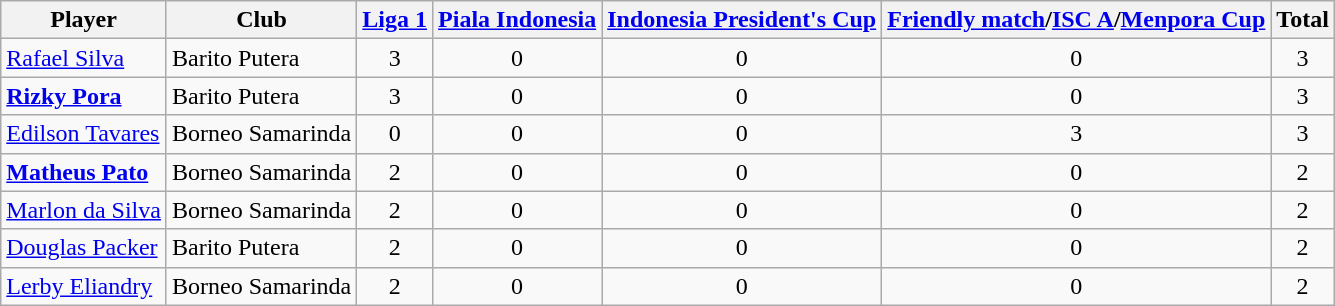<table class="wikitable sortable" style="text-align:center;">
<tr>
<th>Player</th>
<th>Club</th>
<th><a href='#'>Liga 1</a></th>
<th><a href='#'>Piala Indonesia</a></th>
<th><a href='#'>Indonesia President's Cup</a></th>
<th><a href='#'>Friendly match</a>/<a href='#'>ISC A</a>/<a href='#'>Menpora Cup</a></th>
<th>Total</th>
</tr>
<tr>
<td style="text-align:left;"> <a href='#'>Rafael Silva</a></td>
<td style="text-align:left;">Barito Putera</td>
<td>3</td>
<td>0</td>
<td>0</td>
<td>0</td>
<td>3</td>
</tr>
<tr>
<td style="text-align:left;"><strong> <a href='#'>Rizky Pora</a></strong></td>
<td style="text-align:left;">Barito Putera</td>
<td>3</td>
<td>0</td>
<td>0</td>
<td>0</td>
<td>3</td>
</tr>
<tr>
<td style="text-align:left;"> <a href='#'>Edilson Tavares</a></td>
<td style="text-align:left;">Borneo Samarinda</td>
<td>0</td>
<td>0</td>
<td>0</td>
<td>3</td>
<td>3</td>
</tr>
<tr>
<td style="text-align:left;"><strong> <a href='#'>Matheus Pato</a></strong></td>
<td style="text-align:left;">Borneo Samarinda</td>
<td>2</td>
<td>0</td>
<td>0</td>
<td>0</td>
<td>2</td>
</tr>
<tr>
<td style="text-align:left;"> <a href='#'>Marlon da Silva</a></td>
<td style="text-align:left;">Borneo Samarinda</td>
<td>2</td>
<td>0</td>
<td>0</td>
<td>0</td>
<td>2</td>
</tr>
<tr>
<td style="text-align:left;"> <a href='#'>Douglas Packer</a></td>
<td style="text-align:left;">Barito Putera</td>
<td>2</td>
<td>0</td>
<td>0</td>
<td>0</td>
<td>2</td>
</tr>
<tr>
<td style="text-align:left;"> <a href='#'>Lerby Eliandry</a></td>
<td style="text-align:left;">Borneo Samarinda</td>
<td>2</td>
<td>0</td>
<td>0</td>
<td>0</td>
<td>2</td>
</tr>
</table>
